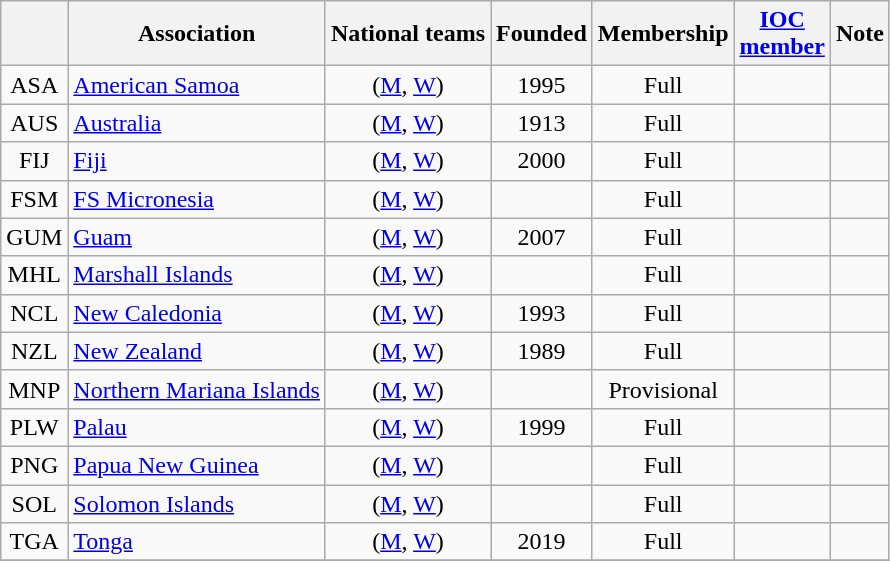<table class="wikitable sortable" style="text-align:center;">
<tr>
<th></th>
<th>Association</th>
<th>National teams</th>
<th>Founded</th>
<th>Membership</th>
<th><a href='#'>IOC</a> <br> <a href='#'>member</a></th>
<th>Note</th>
</tr>
<tr>
<td>ASA</td>
<td style="text-align:left;"> <a href='#'>American Samoa</a></td>
<td>(<a href='#'>M</a>, <a href='#'>W</a>)</td>
<td>1995</td>
<td>Full</td>
<td></td>
<td></td>
</tr>
<tr>
<td>AUS</td>
<td style="text-align:left;"> <a href='#'>Australia</a></td>
<td>(<a href='#'>M</a>, <a href='#'>W</a>)</td>
<td>1913</td>
<td>Full</td>
<td></td>
<td></td>
</tr>
<tr>
<td>FIJ</td>
<td style="text-align:left;"> <a href='#'>Fiji</a></td>
<td>(<a href='#'>M</a>, <a href='#'>W</a>)</td>
<td>2000</td>
<td>Full</td>
<td></td>
<td></td>
</tr>
<tr>
<td>FSM</td>
<td style="text-align:left;"> <a href='#'>FS Micronesia</a></td>
<td>(<a href='#'>M</a>, <a href='#'>W</a>)</td>
<td></td>
<td>Full</td>
<td></td>
<td></td>
</tr>
<tr>
<td>GUM</td>
<td style="text-align:left;"> <a href='#'>Guam</a></td>
<td>(<a href='#'>M</a>, <a href='#'>W</a>)</td>
<td>2007</td>
<td>Full</td>
<td></td>
<td></td>
</tr>
<tr>
<td>MHL</td>
<td style="text-align:left;"> <a href='#'>Marshall Islands</a></td>
<td>(<a href='#'>M</a>, <a href='#'>W</a>)</td>
<td></td>
<td>Full</td>
<td></td>
<td></td>
</tr>
<tr>
<td>NCL</td>
<td style="text-align:left;"> <a href='#'>New Caledonia</a></td>
<td>(<a href='#'>M</a>, <a href='#'>W</a>)</td>
<td>1993</td>
<td>Full</td>
<td></td>
<td></td>
</tr>
<tr>
<td>NZL</td>
<td style="text-align:left;"> <a href='#'>New Zealand</a></td>
<td>(<a href='#'>M</a>, <a href='#'>W</a>)</td>
<td>1989</td>
<td>Full</td>
<td></td>
<td></td>
</tr>
<tr>
<td>MNP</td>
<td style="text-align:left;"> <a href='#'>Northern Mariana Islands</a></td>
<td>(<a href='#'>M</a>, <a href='#'>W</a>)</td>
<td></td>
<td>Provisional</td>
<td></td>
<td></td>
</tr>
<tr>
<td>PLW</td>
<td style="text-align:left;"> <a href='#'>Palau</a></td>
<td>(<a href='#'>M</a>, <a href='#'>W</a>)</td>
<td>1999</td>
<td>Full</td>
<td></td>
<td></td>
</tr>
<tr>
<td>PNG</td>
<td style="text-align:left;"> <a href='#'>Papua New Guinea</a></td>
<td>(<a href='#'>M</a>, <a href='#'>W</a>)</td>
<td></td>
<td>Full</td>
<td></td>
<td></td>
</tr>
<tr>
<td>SOL</td>
<td style="text-align:left;"> <a href='#'>Solomon Islands</a></td>
<td>(<a href='#'>M</a>, <a href='#'>W</a>)</td>
<td></td>
<td>Full</td>
<td></td>
<td></td>
</tr>
<tr>
<td>TGA</td>
<td style="text-align:left;"> <a href='#'>Tonga</a></td>
<td>(<a href='#'>M</a>, <a href='#'>W</a>)</td>
<td>2019</td>
<td>Full</td>
<td></td>
<td></td>
</tr>
<tr>
</tr>
</table>
